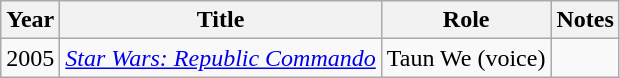<table class="wikitable sortable">
<tr>
<th>Year</th>
<th>Title</th>
<th>Role</th>
<th class="unsortable">Notes</th>
</tr>
<tr>
<td>2005</td>
<td><em><a href='#'>Star Wars: Republic Commando</a></em></td>
<td>Taun We (voice)</td>
<td></td>
</tr>
</table>
